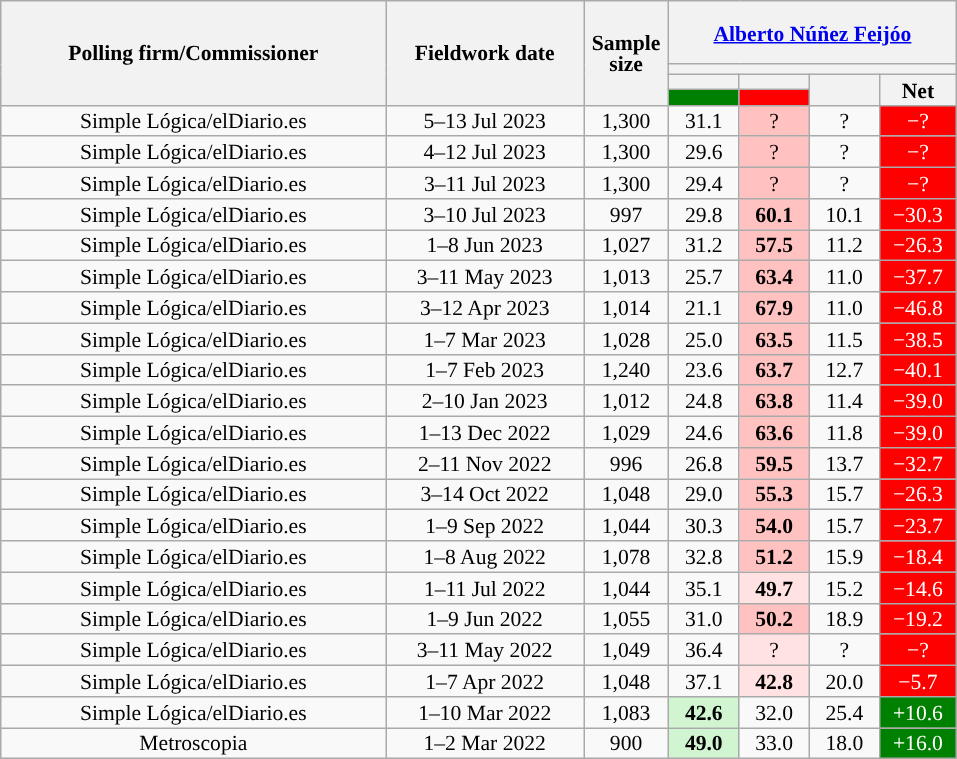<table class="wikitable collapsible collapsed" style="text-align:center; font-size:90%; line-height:14px;">
<tr style="height:42px;">
<th style="width:250px;" rowspan="4">Polling firm/Commissioner</th>
<th style="width:125px;" rowspan="4">Fieldwork date</th>
<th style="width:50px;" rowspan="4">Sample size</th>
<th style="width:185px;" colspan="4"><a href='#'>Alberto Núñez Feijóo</a><br></th>
</tr>
<tr>
<th colspan="4" style="background:"></th>
</tr>
<tr>
<th style="width:30px;"></th>
<th style="width:30px;"></th>
<th style="width:30px;" rowspan="2"></th>
<th style="width:30px;" rowspan="2">Net</th>
</tr>
<tr>
<th style="color:inherit;background:#008000;"></th>
<th style="color:inherit;background:#FF0000;"></th>
</tr>
<tr>
<td>Simple Lógica/elDiario.es</td>
<td>5–13 Jul 2023</td>
<td>1,300</td>
<td>31.1</td>
<td style="background:#FFC2C1;">?</td>
<td>?</td>
<td style="background:#FF0000; color:white;">−?</td>
</tr>
<tr>
<td>Simple Lógica/elDiario.es</td>
<td>4–12 Jul 2023</td>
<td>1,300</td>
<td>29.6</td>
<td style="background:#FFC2C1;">?</td>
<td>?</td>
<td style="background:#FF0000; color:white;">−?</td>
</tr>
<tr>
<td>Simple Lógica/elDiario.es</td>
<td>3–11 Jul 2023</td>
<td>1,300</td>
<td>29.4</td>
<td style="background:#FFC2C1;">?</td>
<td>?</td>
<td style="background:#FF0000; color:white;">−?</td>
</tr>
<tr>
<td>Simple Lógica/elDiario.es</td>
<td>3–10 Jul 2023</td>
<td>997</td>
<td>29.8</td>
<td style="background:#FFC2C1;"><strong>60.1</strong></td>
<td>10.1</td>
<td style="background:#FF0000; color:white;">−30.3</td>
</tr>
<tr>
<td>Simple Lógica/elDiario.es</td>
<td>1–8 Jun 2023</td>
<td>1,027</td>
<td>31.2</td>
<td style="background:#FFC2C1;"><strong>57.5</strong></td>
<td>11.2</td>
<td style="background:#FF0000; color:white;">−26.3</td>
</tr>
<tr>
<td>Simple Lógica/elDiario.es</td>
<td>3–11 May 2023</td>
<td>1,013</td>
<td>25.7</td>
<td style="background:#FFC2C1;"><strong>63.4</strong></td>
<td>11.0</td>
<td style="background:#FF0000; color:white;">−37.7</td>
</tr>
<tr>
<td>Simple Lógica/elDiario.es</td>
<td>3–12 Apr 2023</td>
<td>1,014</td>
<td>21.1</td>
<td style="background:#FFC2C1;"><strong>67.9</strong></td>
<td>11.0</td>
<td style="background:#FF0000; color:white;">−46.8</td>
</tr>
<tr>
<td>Simple Lógica/elDiario.es</td>
<td>1–7 Mar 2023</td>
<td>1,028</td>
<td>25.0</td>
<td style="background:#FFC2C1;"><strong>63.5</strong></td>
<td>11.5</td>
<td style="background:#FF0000; color:white;">−38.5</td>
</tr>
<tr>
<td>Simple Lógica/elDiario.es</td>
<td>1–7 Feb 2023</td>
<td>1,240</td>
<td>23.6</td>
<td style="background:#FFC2C1;"><strong>63.7</strong></td>
<td>12.7</td>
<td style="background:#FF0000; color:white;">−40.1</td>
</tr>
<tr>
<td>Simple Lógica/elDiario.es</td>
<td>2–10 Jan 2023</td>
<td>1,012</td>
<td>24.8</td>
<td style="background:#FFC2C1;"><strong>63.8</strong></td>
<td>11.4</td>
<td style="background:#FF0000; color:white;">−39.0</td>
</tr>
<tr>
<td>Simple Lógica/elDiario.es</td>
<td>1–13 Dec 2022</td>
<td>1,029</td>
<td>24.6</td>
<td style="background:#FFC2C1;"><strong>63.6</strong></td>
<td>11.8</td>
<td style="background:#FF0000; color:white;">−39.0</td>
</tr>
<tr>
<td>Simple Lógica/elDiario.es</td>
<td>2–11 Nov 2022</td>
<td>996</td>
<td>26.8</td>
<td style="background:#FFC2C1;"><strong>59.5</strong></td>
<td>13.7</td>
<td style="background:#FF0000; color:white;">−32.7</td>
</tr>
<tr>
<td>Simple Lógica/elDiario.es</td>
<td>3–14 Oct 2022</td>
<td>1,048</td>
<td>29.0</td>
<td style="background:#FFC2C1;"><strong>55.3</strong></td>
<td>15.7</td>
<td style="background:#FF0000; color:white;">−26.3</td>
</tr>
<tr>
<td>Simple Lógica/elDiario.es</td>
<td>1–9 Sep 2022</td>
<td>1,044</td>
<td>30.3</td>
<td style="background:#FFC2C1;"><strong>54.0</strong></td>
<td>15.7</td>
<td style="background:#FF0000; color:white;">−23.7</td>
</tr>
<tr>
<td>Simple Lógica/elDiario.es</td>
<td>1–8 Aug 2022</td>
<td>1,078</td>
<td>32.8</td>
<td style="background:#FFC2C1;"><strong>51.2</strong></td>
<td>15.9</td>
<td style="background:#FF0000; color:white;">−18.4</td>
</tr>
<tr>
<td>Simple Lógica/elDiario.es</td>
<td>1–11 Jul 2022</td>
<td>1,044</td>
<td>35.1</td>
<td style="background:#FFE2E1;"><strong>49.7</strong></td>
<td>15.2</td>
<td style="background:#FF0000; color:white;">−14.6</td>
</tr>
<tr>
<td>Simple Lógica/elDiario.es</td>
<td>1–9 Jun 2022</td>
<td>1,055</td>
<td>31.0</td>
<td style="background:#FFC2C1;"><strong>50.2</strong></td>
<td>18.9</td>
<td style="background:#FF0000; color:white;">−19.2</td>
</tr>
<tr>
<td>Simple Lógica/elDiario.es</td>
<td>3–11 May 2022</td>
<td>1,049</td>
<td>36.4</td>
<td style="background:#FFE2E1;">?</td>
<td>?</td>
<td style="background:#FF0000; color:white;">−?</td>
</tr>
<tr>
<td>Simple Lógica/elDiario.es</td>
<td>1–7 Apr 2022</td>
<td>1,048</td>
<td>37.1</td>
<td style="background:#FFE2E1;"><strong>42.8</strong></td>
<td>20.0</td>
<td style="background:#FF0000; color:white;">−5.7</td>
</tr>
<tr>
<td>Simple Lógica/elDiario.es</td>
<td>1–10 Mar 2022</td>
<td>1,083</td>
<td style="background:#D1F5D1;"><strong>42.6</strong></td>
<td>32.0</td>
<td>25.4</td>
<td style="background:#008000; color:white;">+10.6</td>
</tr>
<tr>
<td>Metroscopia</td>
<td>1–2 Mar 2022</td>
<td>900</td>
<td style="background:#D1F5D1;"><strong>49.0</strong></td>
<td>33.0</td>
<td>18.0</td>
<td style="background:#008000; color:white;">+16.0</td>
</tr>
</table>
